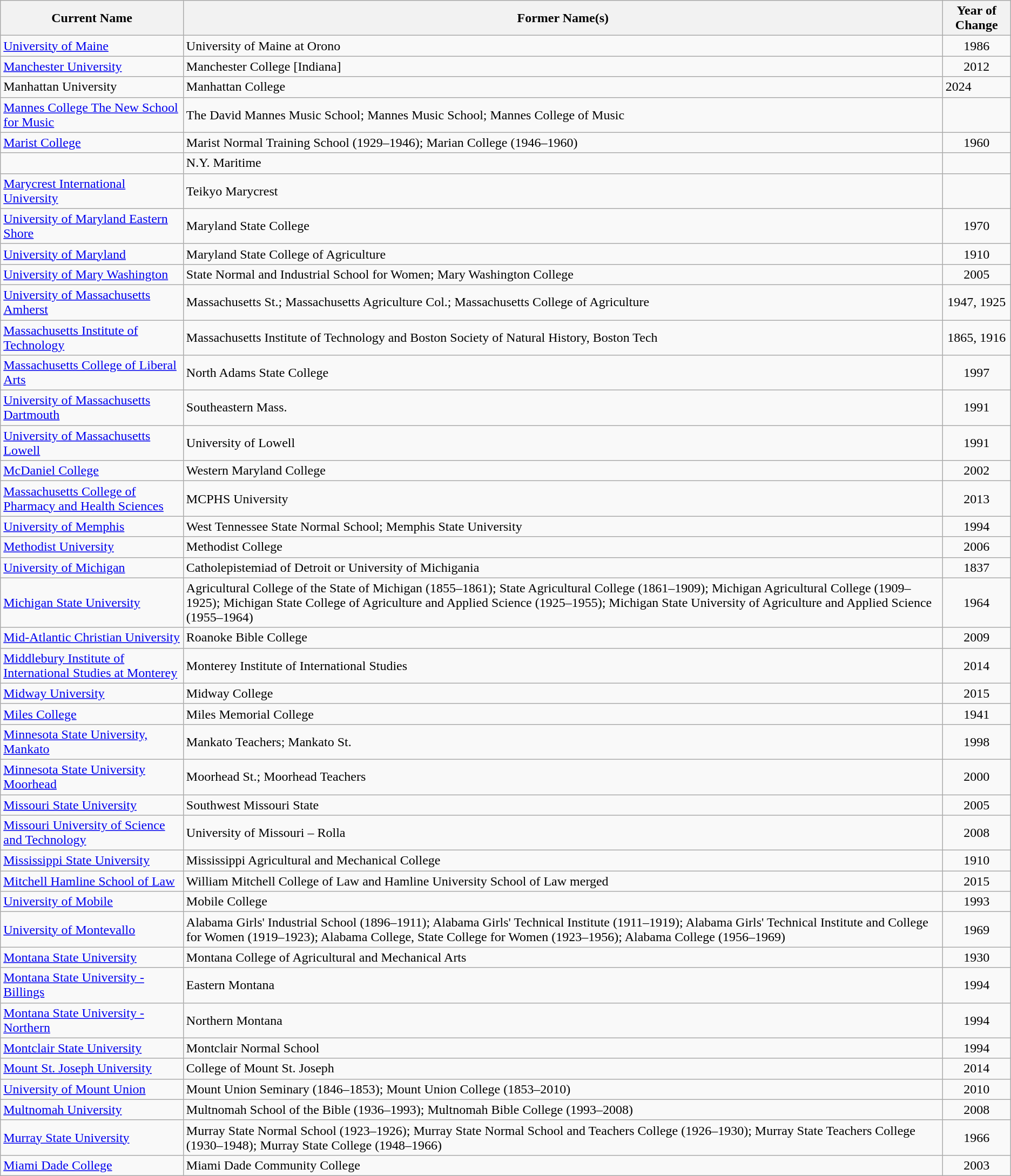<table class="wikitable sortable">
<tr>
<th>Current Name</th>
<th>Former Name(s)</th>
<th>Year of Change</th>
</tr>
<tr>
<td><a href='#'>University of Maine</a></td>
<td>University of Maine at Orono</td>
<td align="center">1986</td>
</tr>
<tr>
<td><a href='#'>Manchester University</a></td>
<td>Manchester College [Indiana]</td>
<td align="center">2012</td>
</tr>
<tr>
<td>Manhattan University</td>
<td>Manhattan College</td>
<td>2024</td>
</tr>
<tr>
<td><a href='#'>Mannes College The New School for Music</a></td>
<td>The David Mannes Music School; Mannes Music School; Mannes College of Music</td>
</tr>
<tr>
<td><a href='#'>Marist College</a></td>
<td>Marist Normal Training School (1929–1946); Marian College (1946–1960)</td>
<td align="center">1960</td>
</tr>
<tr>
<td></td>
<td>N.Y. Maritime</td>
<td align="center"></td>
</tr>
<tr>
<td><a href='#'>Marycrest International University</a></td>
<td>Teikyo Marycrest</td>
<td align="center"></td>
</tr>
<tr>
<td><a href='#'>University of Maryland Eastern Shore</a></td>
<td>Maryland State College</td>
<td align="center">1970</td>
</tr>
<tr>
<td><a href='#'>University of Maryland</a></td>
<td>Maryland State College of Agriculture</td>
<td align="center">1910</td>
</tr>
<tr>
<td><a href='#'>University of Mary Washington</a></td>
<td>State Normal and Industrial School for Women; Mary Washington College</td>
<td align="center">2005</td>
</tr>
<tr>
<td><a href='#'>University of Massachusetts Amherst</a></td>
<td>Massachusetts St.; Massachusetts Agriculture Col.; Massachusetts College of Agriculture</td>
<td align="center">1947, 1925</td>
</tr>
<tr>
<td><a href='#'>Massachusetts Institute of Technology</a></td>
<td>Massachusetts Institute of Technology and Boston Society of Natural History, Boston Tech</td>
<td align="center">1865, 1916</td>
</tr>
<tr>
<td><a href='#'>Massachusetts College of Liberal Arts</a></td>
<td>North Adams State College</td>
<td align="center">1997</td>
</tr>
<tr>
<td><a href='#'>University of Massachusetts Dartmouth</a></td>
<td>Southeastern Mass.</td>
<td align="center">1991</td>
</tr>
<tr>
<td><a href='#'>University of Massachusetts Lowell</a></td>
<td>University of Lowell</td>
<td align="center">1991</td>
</tr>
<tr>
<td><a href='#'>McDaniel College</a></td>
<td>Western Maryland College</td>
<td align="center">2002</td>
</tr>
<tr>
<td><a href='#'>Massachusetts College of Pharmacy and Health Sciences</a></td>
<td>MCPHS University</td>
<td align="center">2013</td>
</tr>
<tr>
<td><a href='#'>University of Memphis</a></td>
<td>West Tennessee State Normal School; Memphis State University</td>
<td align="center">1994</td>
</tr>
<tr>
<td><a href='#'>Methodist University</a></td>
<td>Methodist College</td>
<td align="center">2006</td>
</tr>
<tr>
<td><a href='#'>University of Michigan</a></td>
<td>Catholepistemiad of Detroit or University of Michigania</td>
<td align="center">1837</td>
</tr>
<tr>
<td><a href='#'>Michigan State University</a></td>
<td>Agricultural College of the State of Michigan (1855–1861); State Agricultural College (1861–1909); Michigan Agricultural College (1909–1925); Michigan State College of Agriculture and Applied Science (1925–1955); Michigan State University of Agriculture and Applied Science (1955–1964)</td>
<td align="center">1964</td>
</tr>
<tr>
<td><a href='#'>Mid-Atlantic Christian University</a></td>
<td>Roanoke Bible College</td>
<td align="center">2009</td>
</tr>
<tr>
<td><a href='#'>Middlebury Institute of International Studies at Monterey</a></td>
<td>Monterey Institute of International Studies</td>
<td align="center">2014</td>
</tr>
<tr>
<td><a href='#'>Midway University</a></td>
<td>Midway College</td>
<td align="center">2015</td>
</tr>
<tr>
<td><a href='#'>Miles College</a></td>
<td>Miles Memorial College</td>
<td align="center">1941</td>
</tr>
<tr>
<td><a href='#'>Minnesota State University, Mankato</a></td>
<td>Mankato Teachers; Mankato St.</td>
<td align="center">1998</td>
</tr>
<tr>
<td><a href='#'>Minnesota State University Moorhead</a></td>
<td>Moorhead St.; Moorhead Teachers</td>
<td align="center">2000</td>
</tr>
<tr>
<td><a href='#'>Missouri State University</a></td>
<td>Southwest Missouri State</td>
<td align="center">2005</td>
</tr>
<tr>
<td><a href='#'>Missouri University of Science and Technology</a></td>
<td>University of Missouri – Rolla</td>
<td align="center">2008</td>
</tr>
<tr>
<td><a href='#'>Mississippi State University</a></td>
<td>Mississippi Agricultural and Mechanical College</td>
<td align="center">1910</td>
</tr>
<tr>
<td><a href='#'>Mitchell Hamline School of Law</a></td>
<td>William Mitchell College of Law and Hamline University School of Law merged</td>
<td align="center">2015</td>
</tr>
<tr>
<td><a href='#'>University of Mobile</a></td>
<td>Mobile College</td>
<td align="center">1993</td>
</tr>
<tr>
<td><a href='#'>University of Montevallo</a></td>
<td>Alabama Girls' Industrial School (1896–1911); Alabama Girls' Technical Institute (1911–1919); Alabama Girls' Technical Institute and College for Women (1919–1923); Alabama College, State College for Women (1923–1956); Alabama College (1956–1969)</td>
<td align="center">1969</td>
</tr>
<tr>
<td><a href='#'>Montana State University</a></td>
<td>Montana College of Agricultural and Mechanical Arts</td>
<td align="center">1930</td>
</tr>
<tr>
<td><a href='#'>Montana State University - Billings</a></td>
<td>Eastern Montana</td>
<td align="center">1994</td>
</tr>
<tr>
<td><a href='#'>Montana State University - Northern</a></td>
<td>Northern Montana</td>
<td align="center">1994</td>
</tr>
<tr>
<td><a href='#'>Montclair State University</a></td>
<td>Montclair Normal School</td>
<td align="center">1994</td>
</tr>
<tr>
<td><a href='#'>Mount St. Joseph University</a></td>
<td>College of Mount St. Joseph</td>
<td align="center">2014</td>
</tr>
<tr>
<td><a href='#'>University of Mount Union</a></td>
<td>Mount Union Seminary (1846–1853); Mount Union College (1853–2010)</td>
<td align="center">2010</td>
</tr>
<tr>
<td><a href='#'>Multnomah University</a></td>
<td>Multnomah School of the Bible (1936–1993); Multnomah Bible College (1993–2008)</td>
<td align="center">2008</td>
</tr>
<tr>
<td><a href='#'>Murray State University</a></td>
<td>Murray State Normal School (1923–1926); Murray State Normal School and Teachers College (1926–1930); Murray State Teachers College (1930–1948); Murray State College (1948–1966)</td>
<td align="center">1966</td>
</tr>
<tr>
<td><a href='#'>Miami Dade College</a></td>
<td>Miami Dade Community College</td>
<td align="center">2003</td>
</tr>
</table>
